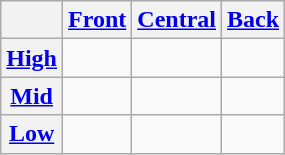<table class="wikitable">
<tr>
<th></th>
<th><a href='#'>Front</a></th>
<th><a href='#'>Central</a></th>
<th><a href='#'>Back</a></th>
</tr>
<tr>
<th><a href='#'>High</a></th>
<td></td>
<td></td>
<td></td>
</tr>
<tr>
<th><a href='#'>Mid</a></th>
<td></td>
<td></td>
<td></td>
</tr>
<tr>
<th><a href='#'>Low</a></th>
<td></td>
<td></td>
<td></td>
</tr>
</table>
